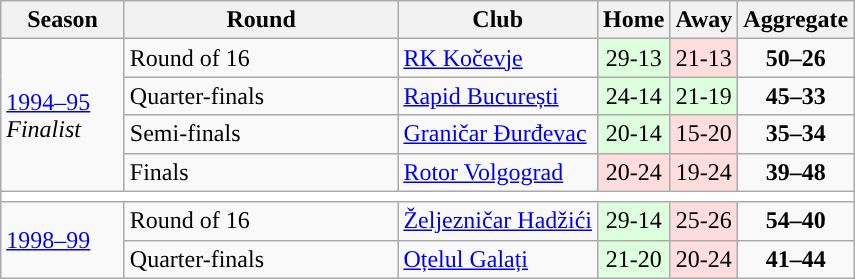<table class="wikitable">
<tr>
<th width=75>Season</th>
<th width=175>Round</th>
<th>Club</th>
<th>Home</th>
<th>Away</th>
<th>Aggregate</th>
</tr>
<tr>
<td rowspan=4><a href='#'>1994–95</a><br> <em>Finalist</em></td>
<td>Round of 16</td>
<td> <a href='#'>RK Kočevje</a></td>
<td style="text-align:center; background:#dfd;">29-13</td>
<td style="text-align:center; background:#fdd;">21-13</td>
<td style="text-align:center;"><strong>50–26</strong></td>
</tr>
<tr>
<td>Quarter-finals</td>
<td> <a href='#'>Rapid București</a></td>
<td style="text-align:center; background:#dfd;">24-14</td>
<td style="text-align:center; background:#dfd;">21-19</td>
<td style="text-align:center;"><strong>45–33</strong></td>
</tr>
<tr>
<td>Semi-finals</td>
<td> <a href='#'>Graničar Đurđevac</a></td>
<td style="text-align:center; background:#dfd;">20-14</td>
<td style="text-align:center; background:#fdd;">15-20</td>
<td style="text-align:center;"><strong>35–34</strong></td>
</tr>
<tr>
<td>Finals</td>
<td> <a href='#'>Rotor Volgograd</a></td>
<td style="text-align:center; background:#fdd;">20-24</td>
<td style="text-align:center; background:#fdd;">19-24</td>
<td style="text-align:center;"><strong>39–48</strong></td>
</tr>
<tr>
<td colspan=7 style="text-align: center;" bgcolor=white></td>
</tr>
<tr>
<td rowspan=2><a href='#'>1998–99</a></td>
<td>Round of 16</td>
<td> <a href='#'>Željezničar Hadžići</a></td>
<td style="text-align:center; background:#dfd;">29-14</td>
<td style="text-align:center; background:#fdd;">25-26</td>
<td style="text-align:center;"><strong>54–40</strong></td>
</tr>
<tr>
<td>Quarter-finals</td>
<td> <a href='#'>Oțelul Galați</a></td>
<td style="text-align:center; background:#dfd;">21-20</td>
<td style="text-align:center; background:#fdd;">20-24</td>
<td style="text-align:center;"><strong>41–44</strong></td>
</tr>
</table>
